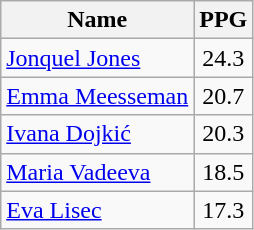<table class=wikitable>
<tr>
<th>Name</th>
<th>PPG</th>
</tr>
<tr>
<td> <a href='#'>Jonquel Jones</a></td>
<td align=center>24.3</td>
</tr>
<tr>
<td> <a href='#'>Emma Meesseman </a></td>
<td align=center>20.7</td>
</tr>
<tr>
<td> <a href='#'>Ivana Dojkić</a></td>
<td align=center>20.3</td>
</tr>
<tr>
<td> <a href='#'>Maria Vadeeva</a></td>
<td align=center>18.5</td>
</tr>
<tr>
<td> <a href='#'>Eva Lisec</a></td>
<td align=center>17.3</td>
</tr>
</table>
